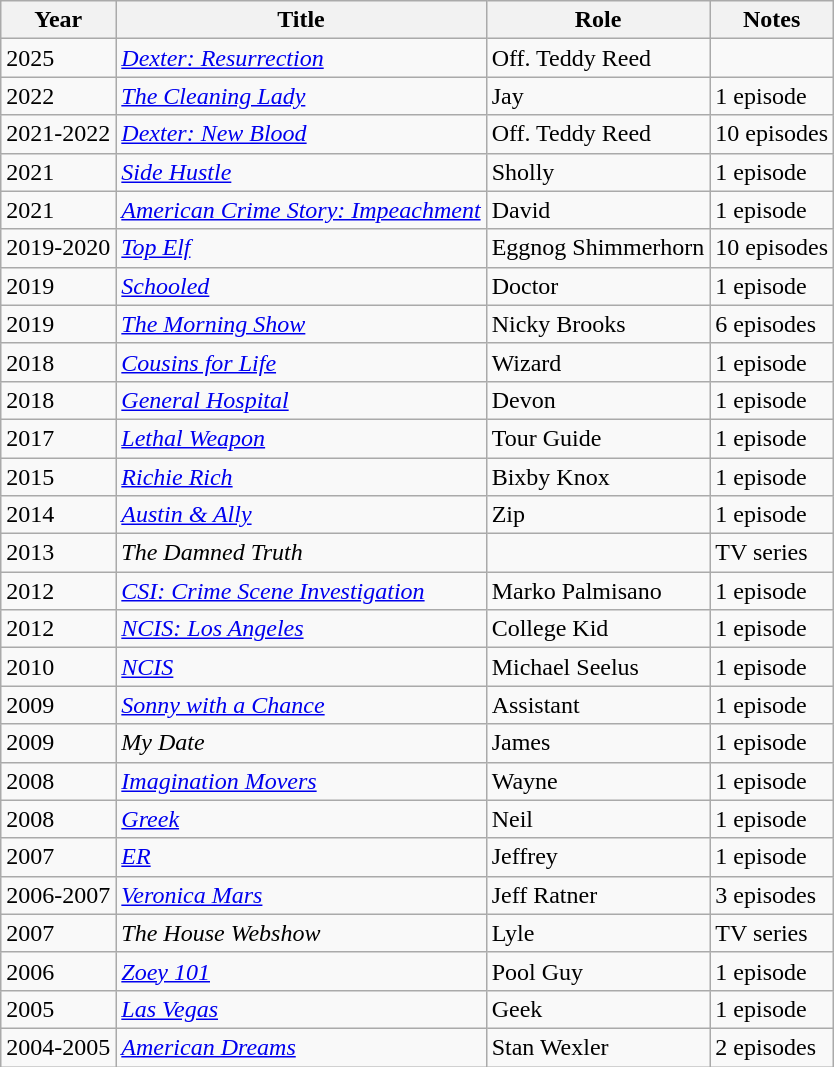<table class="wikitable sortable">
<tr>
<th>Year</th>
<th>Title</th>
<th>Role</th>
<th>Notes</th>
</tr>
<tr>
<td>2025</td>
<td><em><a href='#'>Dexter: Resurrection</a></em></td>
<td>Off. Teddy Reed</td>
<td></td>
</tr>
<tr>
<td>2022</td>
<td><a href='#'><em>The Cleaning Lady</em></a></td>
<td>Jay</td>
<td>1 episode</td>
</tr>
<tr>
<td>2021-2022</td>
<td><a href='#'><em>Dexter: New Blood</em></a></td>
<td>Off. Teddy Reed</td>
<td>10 episodes</td>
</tr>
<tr>
<td>2021</td>
<td><a href='#'><em>Side Hustle</em></a></td>
<td>Sholly</td>
<td>1 episode</td>
</tr>
<tr>
<td>2021</td>
<td><a href='#'><em>American Crime Story: Impeachment</em></a></td>
<td>David</td>
<td>1 episode</td>
</tr>
<tr>
<td>2019-2020</td>
<td><a href='#'><em>Top Elf</em></a></td>
<td>Eggnog Shimmerhorn</td>
<td>10 episodes</td>
</tr>
<tr>
<td>2019</td>
<td><a href='#'><em>Schooled</em></a></td>
<td>Doctor</td>
<td>1 episode</td>
</tr>
<tr>
<td>2019</td>
<td><a href='#'><em>The Morning Show</em></a></td>
<td>Nicky Brooks</td>
<td>6 episodes</td>
</tr>
<tr>
<td>2018</td>
<td><a href='#'><em>Cousins for Life</em></a></td>
<td>Wizard</td>
<td>1 episode</td>
</tr>
<tr>
<td>2018</td>
<td><a href='#'><em>General Hospital</em></a></td>
<td>Devon</td>
<td>1 episode</td>
</tr>
<tr>
<td>2017</td>
<td><a href='#'><em>Lethal Weapon</em></a></td>
<td>Tour Guide</td>
<td>1 episode</td>
</tr>
<tr>
<td>2015</td>
<td><a href='#'><em>Richie Rich</em></a></td>
<td>Bixby Knox</td>
<td>1 episode</td>
</tr>
<tr>
<td>2014</td>
<td><a href='#'><em>Austin & Ally</em></a></td>
<td>Zip</td>
<td>1 episode</td>
</tr>
<tr>
<td>2013</td>
<td><em>The Damned Truth</em></td>
<td></td>
<td>TV series</td>
</tr>
<tr>
<td>2012</td>
<td><a href='#'><em>CSI: Crime Scene Investigation</em></a></td>
<td>Marko Palmisano</td>
<td>1 episode</td>
</tr>
<tr>
<td>2012</td>
<td><a href='#'><em>NCIS: Los Angeles</em></a></td>
<td>College Kid</td>
<td>1 episode</td>
</tr>
<tr>
<td>2010</td>
<td><a href='#'><em>NCIS</em></a></td>
<td>Michael Seelus</td>
<td>1 episode</td>
</tr>
<tr>
<td>2009</td>
<td><a href='#'><em>Sonny with a Chance</em></a></td>
<td>Assistant</td>
<td>1 episode</td>
</tr>
<tr>
<td>2009</td>
<td><em>My Date</em></td>
<td>James</td>
<td>1 episode</td>
</tr>
<tr>
<td>2008</td>
<td><a href='#'><em>Imagination Movers</em></a></td>
<td>Wayne</td>
<td>1 episode</td>
</tr>
<tr>
<td>2008</td>
<td><a href='#'><em>Greek</em></a></td>
<td>Neil</td>
<td>1 episode</td>
</tr>
<tr>
<td>2007</td>
<td><a href='#'><em>ER</em></a></td>
<td>Jeffrey</td>
<td>1 episode</td>
</tr>
<tr>
<td>2006-2007</td>
<td><a href='#'><em>Veronica Mars</em></a></td>
<td>Jeff Ratner</td>
<td>3 episodes</td>
</tr>
<tr>
<td>2007</td>
<td><em>The House Webshow</em></td>
<td>Lyle</td>
<td>TV series</td>
</tr>
<tr>
<td>2006</td>
<td><a href='#'><em>Zoey 101</em></a></td>
<td>Pool Guy</td>
<td>1 episode</td>
</tr>
<tr>
<td>2005</td>
<td><a href='#'><em>Las Vegas</em></a></td>
<td>Geek</td>
<td>1 episode</td>
</tr>
<tr>
<td>2004-2005</td>
<td><a href='#'><em>American Dreams</em></a></td>
<td>Stan Wexler</td>
<td>2 episodes</td>
</tr>
</table>
